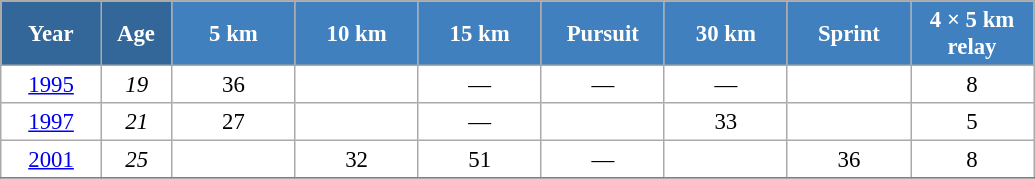<table class="wikitable" style="font-size:95%; text-align:center; border:grey solid 1px; border-collapse:collapse; background:#ffffff;">
<tr>
<th style="background-color:#369; color:white; width:60px;"> Year </th>
<th style="background-color:#369; color:white; width:40px;"> Age </th>
<th style="background-color:#4180be; color:white; width:75px;"> 5 km </th>
<th style="background-color:#4180be; color:white; width:75px;"> 10 km </th>
<th style="background-color:#4180be; color:white; width:75px;"> 15 km </th>
<th style="background-color:#4180be; color:white; width:75px;"> Pursuit </th>
<th style="background-color:#4180be; color:white; width:75px;"> 30 km </th>
<th style="background-color:#4180be; color:white; width:75px;"> Sprint </th>
<th style="background-color:#4180be; color:white; width:75px;"> 4 × 5 km <br> relay </th>
</tr>
<tr>
<td><a href='#'>1995</a></td>
<td><em>19</em></td>
<td>36</td>
<td></td>
<td>—</td>
<td>—</td>
<td>—</td>
<td></td>
<td>8</td>
</tr>
<tr>
<td><a href='#'>1997</a></td>
<td><em>21</em></td>
<td>27</td>
<td></td>
<td>—</td>
<td></td>
<td>33</td>
<td></td>
<td>5</td>
</tr>
<tr>
<td><a href='#'>2001</a></td>
<td><em>25</em></td>
<td></td>
<td>32</td>
<td>51</td>
<td>—</td>
<td></td>
<td>36</td>
<td>8</td>
</tr>
<tr>
</tr>
</table>
